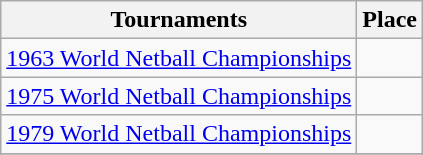<table class="wikitable collapsible">
<tr>
<th>Tournaments</th>
<th>Place</th>
</tr>
<tr>
<td><a href='#'>1963 World Netball Championships</a></td>
<td></td>
</tr>
<tr>
<td><a href='#'>1975 World Netball Championships</a></td>
<td></td>
</tr>
<tr>
<td><a href='#'>1979 World Netball Championships</a></td>
<td></td>
</tr>
<tr>
</tr>
</table>
